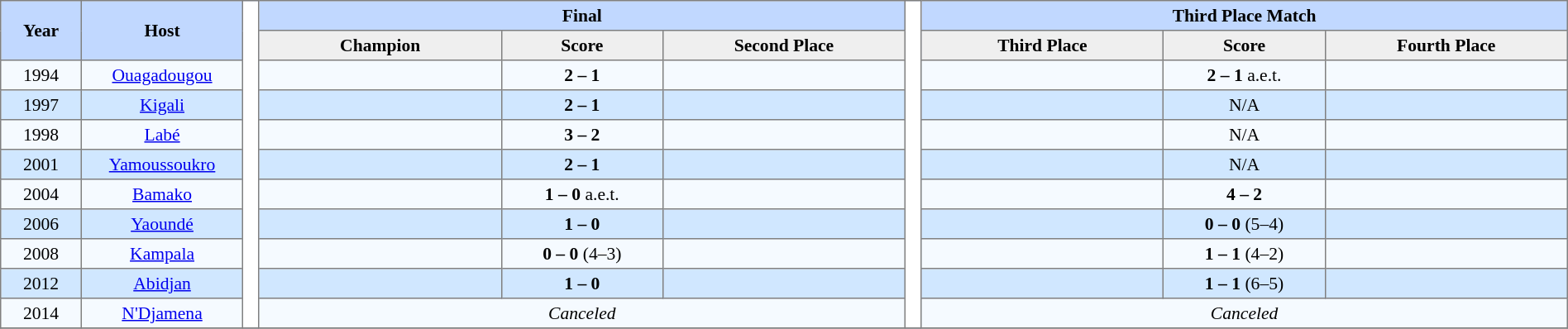<table border=1 style="border-collapse:collapse; font-size:90%;" cellpadding=3 cellspacing=0 width=100%>
<tr bgcolor=#C1D8FF>
<th rowspan=2 width=5%>Year</th>
<th rowspan=2 width=10%>Host</th>
<th width=1% rowspan=11 bgcolor=ffffff></th>
<th colspan=3>Final</th>
<th width=1% rowspan=11 bgcolor=ffffff></th>
<th colspan=3>Third Place Match</th>
</tr>
<tr bgcolor=#EFEFEF>
<th width=15%>Champion</th>
<th width=10%>Score</th>
<th width=15%>Second Place</th>
<th width=15%>Third Place</th>
<th width=10%>Score</th>
<th width=15%>Fourth Place</th>
</tr>
<tr align=center bgcolor=#F5FAFF>
<td>1994</td>
<td><a href='#'>Ouagadougou</a><br></td>
<td><strong></strong></td>
<td><strong>2 – 1</strong></td>
<td></td>
<td></td>
<td><strong>2 – 1</strong> a.e.t.</td>
<td></td>
</tr>
<tr align=center bgcolor=#D0E7FF>
<td>1997</td>
<td><a href='#'>Kigali</a><br></td>
<td><strong></strong></td>
<td><strong>2 – 1</strong></td>
<td></td>
<td></td>
<td>N/A</td>
<td></td>
</tr>
<tr align=center bgcolor=#F5FAFF>
<td>1998</td>
<td><a href='#'>Labé</a><br></td>
<td><strong></strong></td>
<td><strong>3 – 2</strong></td>
<td></td>
<td></td>
<td>N/A</td>
<td></td>
</tr>
<tr align=center bgcolor=#D0E7FF>
<td>2001</td>
<td><a href='#'>Yamoussoukro</a><br></td>
<td><strong></strong></td>
<td><strong>2 – 1</strong></td>
<td></td>
<td></td>
<td>N/A</td>
<td></td>
</tr>
<tr align=center bgcolor=#F5FAFF>
<td>2004</td>
<td><a href='#'>Bamako</a><br></td>
<td><strong></strong></td>
<td><strong>1 – 0</strong> a.e.t.</td>
<td></td>
<td></td>
<td><strong>4 – 2</strong></td>
<td></td>
</tr>
<tr align=center bgcolor=#D0E7FF>
<td>2006</td>
<td><a href='#'>Yaoundé</a><br></td>
<td><strong></strong></td>
<td><strong>1 – 0</strong></td>
<td></td>
<td></td>
<td><strong>0 – 0</strong> (5–4)</td>
<td></td>
</tr>
<tr align=center bgcolor=#F5FAFF>
<td>2008</td>
<td><a href='#'>Kampala</a><br></td>
<td><strong></strong></td>
<td><strong>0 – 0</strong> (4–3)</td>
<td></td>
<td></td>
<td><strong>1 – 1</strong> (4–2)</td>
<td></td>
</tr>
<tr align=center bgcolor=#D0E7FF>
<td>2012</td>
<td><a href='#'>Abidjan</a><br></td>
<td><strong></strong></td>
<td><strong>1 – 0</strong></td>
<td></td>
<td></td>
<td><strong>1 – 1</strong> (6–5)</td>
<td></td>
</tr>
<tr align=center bgcolor=#F5FAFF>
<td>2014</td>
<td><a href='#'>N'Djamena</a><br></td>
<td colspan=3><em>Canceled</em></td>
<td colspan=3><em>Canceled</em></td>
</tr>
<tr align=center bgcolor=#D0E7FF>
</tr>
</table>
